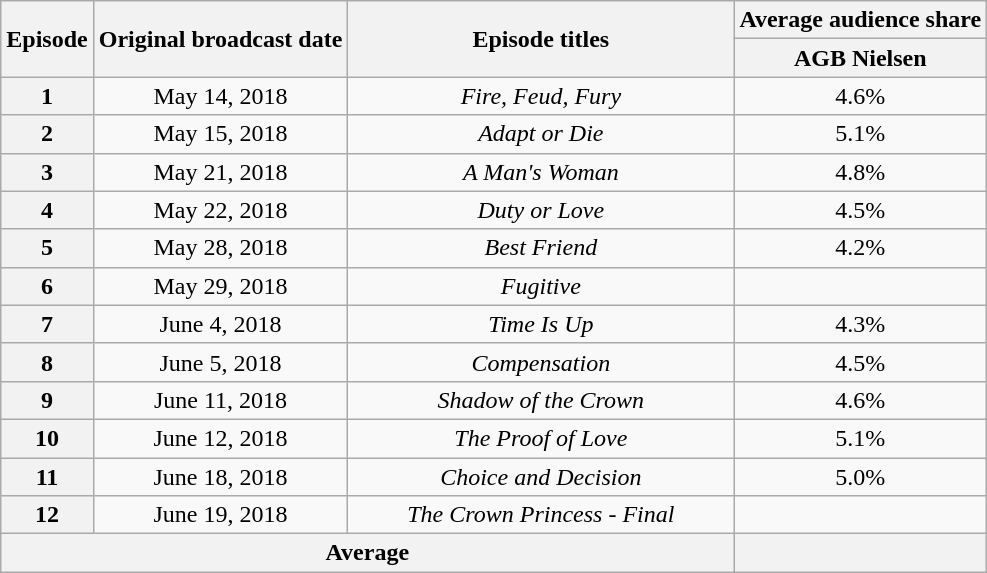<table class="wikitable" style="text-align:center;">
<tr>
<th rowspan="2">Episode</th>
<th rowspan="2">Original broadcast date</th>
<th rowspan="2" width="250">Episode titles</th>
<th colspan="3">Average audience share</th>
</tr>
<tr>
<th>AGB Nielsen</th>
</tr>
<tr>
<th>1</th>
<td>May 14, 2018</td>
<td><em>Fire, Feud, Fury</em></td>
<td>4.6%</td>
</tr>
<tr>
<th>2</th>
<td>May 15, 2018</td>
<td><em>Adapt or Die</em></td>
<td>5.1%</td>
</tr>
<tr>
<th>3</th>
<td>May 21, 2018</td>
<td><em>A Man's Woman</em></td>
<td>4.8%</td>
</tr>
<tr>
<th>4</th>
<td>May 22, 2018</td>
<td><em>Duty or Love</em></td>
<td>4.5%</td>
</tr>
<tr>
<th>5</th>
<td>May 28, 2018</td>
<td><em>Best Friend</em></td>
<td>4.2%</td>
</tr>
<tr>
<th>6</th>
<td>May 29, 2018</td>
<td><em>Fugitive</em></td>
<td></td>
</tr>
<tr>
<th>7</th>
<td>June 4, 2018</td>
<td><em>Time Is Up</em></td>
<td>4.3%</td>
</tr>
<tr>
<th>8</th>
<td>June 5, 2018</td>
<td><em>Compensation</em></td>
<td>4.5%</td>
</tr>
<tr>
<th>9</th>
<td>June 11, 2018</td>
<td><em>Shadow of the Crown</em></td>
<td>4.6%</td>
</tr>
<tr>
<th>10</th>
<td>June 12, 2018</td>
<td><em>The Proof of Love</em></td>
<td>5.1%</td>
</tr>
<tr>
<th>11</th>
<td>June 18, 2018</td>
<td><em>Choice and Decision</em></td>
<td>5.0%</td>
</tr>
<tr>
<th>12</th>
<td>June 19, 2018</td>
<td><em>The Crown Princess - Final</em></td>
<td></td>
</tr>
<tr>
<th colspan="3">Average</th>
<th></th>
</tr>
</table>
